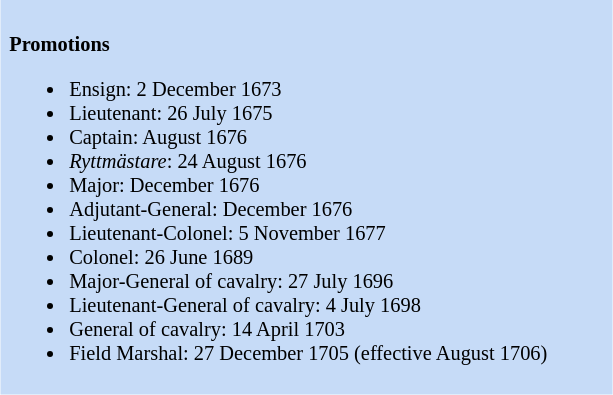<table class="toccolours" style="float: right; margin-left: 1em; margin-right: 2em; font-size: 85%; background:#c6dbf7; color:black; width:30em; max-width: 40%;" cellspacing="5">
<tr>
<td style="text-align: left;"><br><strong>Promotions</strong><ul><li>Ensign: 2 December 1673</li><li>Lieutenant: 26 July 1675</li><li>Captain: August 1676</li><li><em>Ryttmästare</em>: 24 August 1676</li><li>Major: December 1676</li><li>Adjutant-General: December 1676</li><li>Lieutenant-Colonel: 5 November 1677</li><li>Colonel: 26 June 1689</li><li>Major-General of cavalry: 27 July 1696</li><li>Lieutenant-General of cavalry: 4 July 1698</li><li>General of cavalry: 14 April 1703</li><li>Field Marshal: 27 December 1705 (effective August 1706)</li></ul></td>
</tr>
</table>
